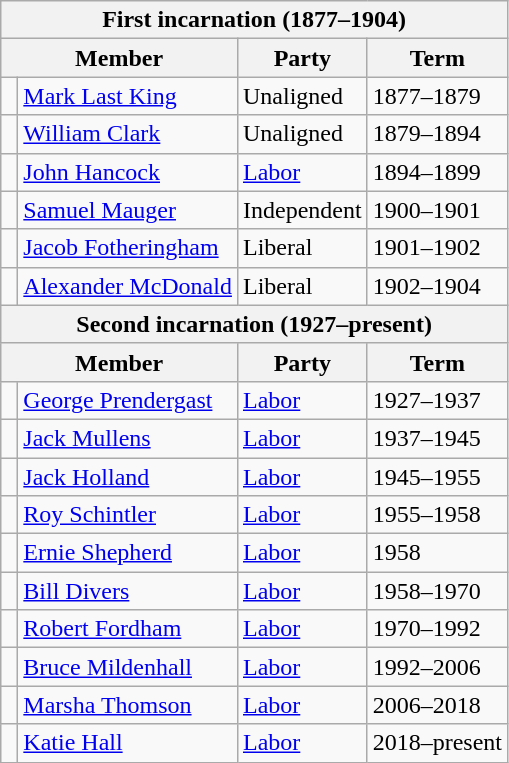<table class="wikitable">
<tr>
<th colspan="4">First incarnation (1877–1904)</th>
</tr>
<tr>
<th colspan="2">Member</th>
<th>Party</th>
<th>Term</th>
</tr>
<tr>
<td> </td>
<td><a href='#'>Mark Last King</a></td>
<td>Unaligned</td>
<td>1877–1879</td>
</tr>
<tr>
<td> </td>
<td><a href='#'>William Clark</a></td>
<td>Unaligned</td>
<td>1879–1894</td>
</tr>
<tr>
<td> </td>
<td><a href='#'>John Hancock</a></td>
<td><a href='#'>Labor</a></td>
<td>1894–1899</td>
</tr>
<tr>
<td> </td>
<td><a href='#'>Samuel Mauger</a></td>
<td>Independent</td>
<td>1900–1901</td>
</tr>
<tr>
<td> </td>
<td><a href='#'>Jacob Fotheringham</a></td>
<td>Liberal</td>
<td>1901–1902</td>
</tr>
<tr>
<td> </td>
<td><a href='#'>Alexander McDonald</a></td>
<td>Liberal</td>
<td>1902–1904</td>
</tr>
<tr>
<th colspan="4">Second incarnation (1927–present)</th>
</tr>
<tr>
<th colspan="2">Member</th>
<th>Party</th>
<th>Term</th>
</tr>
<tr>
<td> </td>
<td><a href='#'>George Prendergast</a></td>
<td><a href='#'>Labor</a></td>
<td>1927–1937</td>
</tr>
<tr>
<td> </td>
<td><a href='#'>Jack Mullens</a></td>
<td><a href='#'>Labor</a></td>
<td>1937–1945</td>
</tr>
<tr>
<td> </td>
<td><a href='#'>Jack Holland</a></td>
<td><a href='#'>Labor</a></td>
<td>1945–1955</td>
</tr>
<tr>
<td> </td>
<td><a href='#'>Roy Schintler</a></td>
<td><a href='#'>Labor</a></td>
<td>1955–1958</td>
</tr>
<tr>
<td> </td>
<td><a href='#'>Ernie Shepherd</a></td>
<td><a href='#'>Labor</a></td>
<td>1958</td>
</tr>
<tr>
<td> </td>
<td><a href='#'>Bill Divers</a></td>
<td><a href='#'>Labor</a></td>
<td>1958–1970</td>
</tr>
<tr>
<td> </td>
<td><a href='#'>Robert Fordham</a></td>
<td><a href='#'>Labor</a></td>
<td>1970–1992</td>
</tr>
<tr>
<td> </td>
<td><a href='#'>Bruce Mildenhall</a></td>
<td><a href='#'>Labor</a></td>
<td>1992–2006</td>
</tr>
<tr>
<td> </td>
<td><a href='#'>Marsha Thomson</a></td>
<td><a href='#'>Labor</a></td>
<td>2006–2018</td>
</tr>
<tr>
<td> </td>
<td><a href='#'>Katie Hall</a></td>
<td><a href='#'>Labor</a></td>
<td>2018–present</td>
</tr>
</table>
